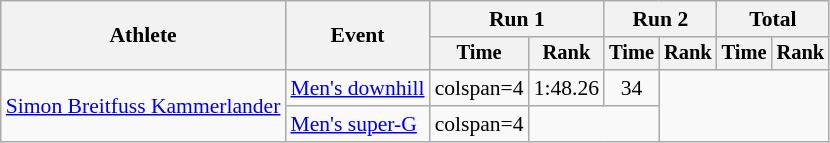<table class="wikitable" style="font-size:90%">
<tr>
<th rowspan=2>Athlete</th>
<th rowspan=2>Event</th>
<th colspan=2>Run 1</th>
<th colspan=2>Run 2</th>
<th colspan=2>Total</th>
</tr>
<tr style="font-size:95%">
<th>Time</th>
<th>Rank</th>
<th>Time</th>
<th>Rank</th>
<th>Time</th>
<th>Rank</th>
</tr>
<tr align=center>
<td align=left rowspan=2><a href='#'>Simon Breitfuss Kammerlander</a></td>
<td align=left><a href='#'>Men's downhill</a></td>
<td>colspan=4</td>
<td>1:48.26</td>
<td>34</td>
</tr>
<tr align=center>
<td align=left><a href='#'>Men's super-G</a></td>
<td>colspan=4</td>
<td colspan=2></td>
</tr>
</table>
